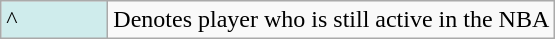<table class="wikitable">
<tr>
<td style="background-color:#CFECEC; border:1px solid #aaaaaa; width:4em">^</td>
<td>Denotes player who is still active in the NBA<br></td>
</tr>
</table>
